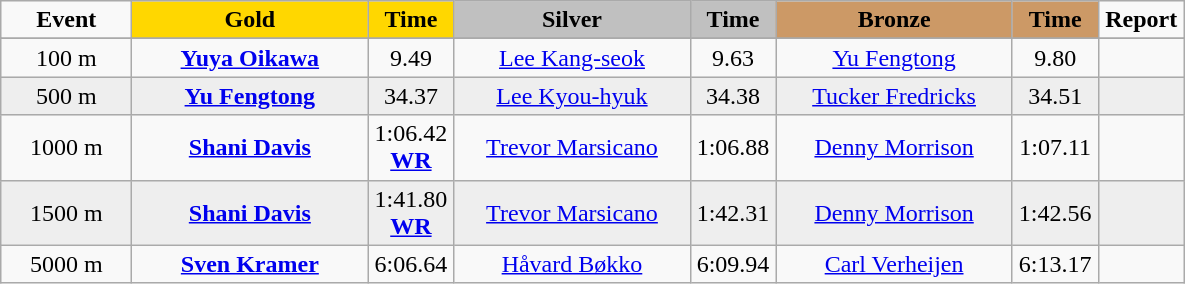<table class="wikitable">
<tr>
<td width="80" align="center"><strong>Event</strong></td>
<td width="150" bgcolor="gold" align="center"><strong>Gold</strong></td>
<td width="50" bgcolor="gold" align="center"><strong>Time</strong></td>
<td width="150" bgcolor="silver" align="center"><strong>Silver</strong></td>
<td width="50" bgcolor="silver" align="center"><strong>Time</strong></td>
<td width="150" bgcolor="#CC9966" align="center"><strong>Bronze</strong></td>
<td width="50" bgcolor="#CC9966" align="center"><strong>Time</strong></td>
<td width="50" align="center"><strong>Report</strong></td>
</tr>
<tr bgcolor="#cccccc">
</tr>
<tr>
<td align="center">100 m</td>
<td align="center"><strong><a href='#'>Yuya Oikawa</a></strong><br><small></small></td>
<td align="center">9.49</td>
<td align="center"><a href='#'>Lee Kang-seok</a><br><small></small></td>
<td align="center">9.63</td>
<td align="center"><a href='#'>Yu Fengtong</a><br><small></small></td>
<td align="center">9.80</td>
<td align="center"></td>
</tr>
<tr bgcolor="#eeeeee">
<td align="center">500 m</td>
<td align="center"><strong><a href='#'>Yu Fengtong</a></strong><br><small></small></td>
<td align="center">34.37</td>
<td align="center"><a href='#'>Lee Kyou-hyuk</a><br><small></small></td>
<td align="center">34.38</td>
<td align="center"><a href='#'>Tucker Fredricks</a><br><small></small></td>
<td align="center">34.51</td>
<td align="center"></td>
</tr>
<tr>
<td align="center">1000 m</td>
<td align="center"><strong><a href='#'>Shani Davis</a></strong><br><small></small></td>
<td align="center">1:06.42<br><strong><a href='#'>WR</a></strong></td>
<td align="center"><a href='#'>Trevor Marsicano</a><br><small></small></td>
<td align="center">1:06.88</td>
<td align="center"><a href='#'>Denny Morrison</a><br><small></small></td>
<td align="center">1:07.11</td>
<td align="center"></td>
</tr>
<tr bgcolor="#eeeeee">
<td align="center">1500 m</td>
<td align="center"><strong><a href='#'>Shani Davis</a></strong><br><small></small></td>
<td align="center">1:41.80 <br><strong><a href='#'>WR</a></strong></td>
<td align="center"><a href='#'>Trevor Marsicano</a><br><small></small></td>
<td align="center">1:42.31</td>
<td align="center"><a href='#'>Denny Morrison</a><br><small></small></td>
<td align="center">1:42.56</td>
<td align="center"></td>
</tr>
<tr>
<td align="center">5000 m</td>
<td align="center"><strong><a href='#'>Sven Kramer</a></strong><br><small></small></td>
<td align="center">6:06.64</td>
<td align="center"><a href='#'>Håvard Bøkko</a><br><small></small></td>
<td align="center">6:09.94</td>
<td align="center"><a href='#'>Carl Verheijen</a><br><small></small></td>
<td align="center">6:13.17</td>
<td align="center"></td>
</tr>
</table>
